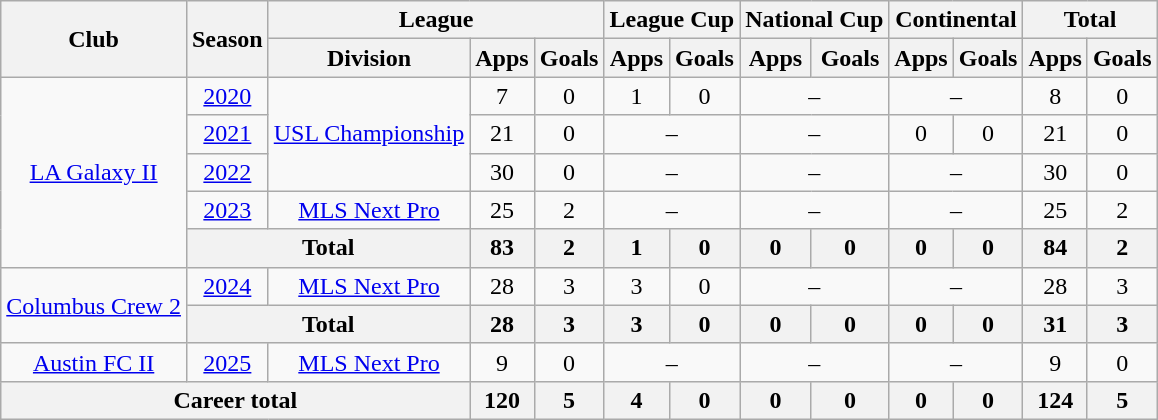<table class="wikitable" style="text-align:center">
<tr>
<th rowspan="2">Club</th>
<th rowspan="2">Season</th>
<th colspan="3">League</th>
<th colspan="2">League Cup</th>
<th colspan="2">National Cup</th>
<th colspan="2">Continental</th>
<th colspan="2">Total</th>
</tr>
<tr>
<th>Division</th>
<th>Apps</th>
<th>Goals</th>
<th>Apps</th>
<th>Goals</th>
<th>Apps</th>
<th>Goals</th>
<th>Apps</th>
<th>Goals</th>
<th>Apps</th>
<th>Goals</th>
</tr>
<tr>
<td rowspan="5"><a href='#'>LA Galaxy II</a></td>
<td><a href='#'>2020</a></td>
<td rowspan="3"><a href='#'>USL Championship</a></td>
<td>7</td>
<td>0</td>
<td>1</td>
<td>0</td>
<td colspan="2">–</td>
<td colspan="2">–</td>
<td>8</td>
<td>0</td>
</tr>
<tr>
<td><a href='#'>2021</a></td>
<td>21</td>
<td>0</td>
<td colspan="2">–</td>
<td colspan="2">–</td>
<td>0</td>
<td>0</td>
<td>21</td>
<td>0</td>
</tr>
<tr>
<td><a href='#'>2022</a></td>
<td>30</td>
<td>0</td>
<td colspan="2">–</td>
<td colspan="2">–</td>
<td colspan="2">–</td>
<td>30</td>
<td>0</td>
</tr>
<tr>
<td><a href='#'>2023</a></td>
<td><a href='#'>MLS Next Pro</a></td>
<td>25</td>
<td>2</td>
<td colspan="2">–</td>
<td colspan="2">–</td>
<td colspan="2">–</td>
<td>25</td>
<td>2</td>
</tr>
<tr>
<th colspan="2">Total</th>
<th>83</th>
<th>2</th>
<th>1</th>
<th>0</th>
<th>0</th>
<th>0</th>
<th>0</th>
<th>0</th>
<th>84</th>
<th>2</th>
</tr>
<tr>
<td rowspan=2><a href='#'>Columbus Crew 2</a></td>
<td><a href='#'>2024</a></td>
<td><a href='#'>MLS Next Pro</a></td>
<td>28</td>
<td>3</td>
<td>3</td>
<td>0</td>
<td colspan="2">–</td>
<td colspan="2">–</td>
<td>28</td>
<td>3</td>
</tr>
<tr>
<th colspan="2">Total</th>
<th>28</th>
<th>3</th>
<th>3</th>
<th>0</th>
<th>0</th>
<th>0</th>
<th>0</th>
<th>0</th>
<th>31</th>
<th>3</th>
</tr>
<tr>
<td><a href='#'>Austin FC II</a></td>
<td><a href='#'>2025</a></td>
<td><a href='#'>MLS Next Pro</a></td>
<td>9</td>
<td>0</td>
<td colspan="2">–</td>
<td colspan="2">–</td>
<td colspan="2">–</td>
<td>9</td>
<td>0</td>
</tr>
<tr>
<th colspan="3">Career total</th>
<th>120</th>
<th>5</th>
<th>4</th>
<th>0</th>
<th>0</th>
<th>0</th>
<th>0</th>
<th>0</th>
<th>124</th>
<th>5</th>
</tr>
</table>
